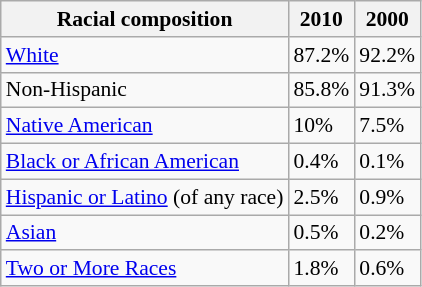<table class="wikitable sortable collapsible" style="font-size: 90%;">
<tr>
<th>Racial composition</th>
<th>2010</th>
<th>2000</th>
</tr>
<tr>
<td><a href='#'>White</a></td>
<td>87.2%</td>
<td>92.2%</td>
</tr>
<tr>
<td>Non-Hispanic</td>
<td>85.8%</td>
<td>91.3%</td>
</tr>
<tr>
<td><a href='#'>Native American</a></td>
<td>10%</td>
<td>7.5%</td>
</tr>
<tr>
<td><a href='#'>Black or African American</a></td>
<td>0.4%</td>
<td>0.1%</td>
</tr>
<tr>
<td><a href='#'>Hispanic or Latino</a> (of any race)</td>
<td>2.5%</td>
<td>0.9%</td>
</tr>
<tr>
<td><a href='#'>Asian</a></td>
<td>0.5%</td>
<td>0.2%</td>
</tr>
<tr>
<td><a href='#'>Two or More Races</a></td>
<td>1.8%</td>
<td>0.6%</td>
</tr>
</table>
